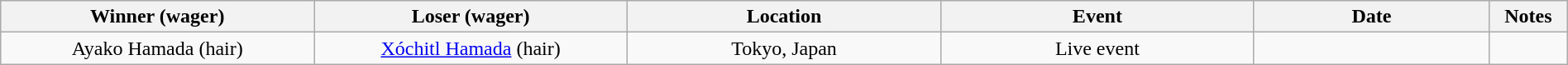<table class="wikitable sortable" width=100%  style="text-align: center">
<tr>
<th width=20% scope="col">Winner (wager)</th>
<th width=20% scope="col">Loser (wager)</th>
<th width=20% scope="col">Location</th>
<th width=20% scope="col">Event</th>
<th width=15% scope="col">Date</th>
<th class="unsortable" width=5% scope="col">Notes</th>
</tr>
<tr>
<td>Ayako Hamada (hair)</td>
<td><a href='#'>Xóchitl Hamada</a> (hair)</td>
<td>Tokyo, Japan</td>
<td>Live event</td>
<td></td>
<td></td>
</tr>
</table>
